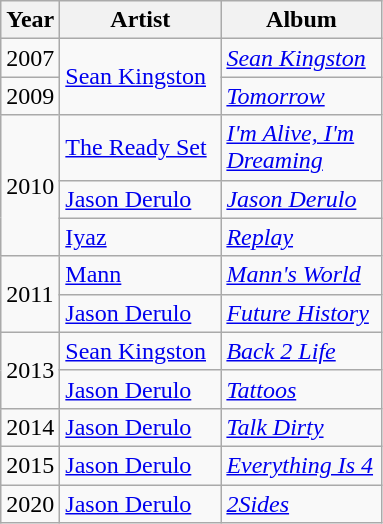<table class="wikitable">
<tr>
<th style="text-align:center; width:20px;">Year</th>
<th style="text-align:center; width:100px;">Artist</th>
<th style="text-align:center; width:100px;">Album</th>
</tr>
<tr>
<td>2007</td>
<td rowspan="2"><a href='#'>Sean Kingston</a></td>
<td><em><a href='#'>Sean Kingston</a></em></td>
</tr>
<tr>
<td>2009</td>
<td><em><a href='#'>Tomorrow</a></em></td>
</tr>
<tr>
<td rowspan="3">2010</td>
<td><a href='#'>The Ready Set</a></td>
<td><em><a href='#'>I'm Alive, I'm Dreaming</a></em></td>
</tr>
<tr>
<td><a href='#'>Jason Derulo</a></td>
<td><em><a href='#'>Jason Derulo</a></em></td>
</tr>
<tr>
<td><a href='#'>Iyaz</a></td>
<td><em><a href='#'>Replay</a></em></td>
</tr>
<tr>
<td rowspan="2">2011</td>
<td><a href='#'>Mann</a></td>
<td><em><a href='#'>Mann's World</a></em></td>
</tr>
<tr>
<td><a href='#'>Jason Derulo</a></td>
<td><em><a href='#'>Future History</a></em></td>
</tr>
<tr>
<td rowspan="2">2013</td>
<td><a href='#'>Sean Kingston</a></td>
<td><em><a href='#'>Back 2 Life</a></em></td>
</tr>
<tr>
<td><a href='#'>Jason Derulo</a></td>
<td><em><a href='#'>Tattoos</a></em></td>
</tr>
<tr>
<td>2014</td>
<td><a href='#'>Jason Derulo</a></td>
<td><em><a href='#'>Talk Dirty</a></em></td>
</tr>
<tr>
<td>2015</td>
<td><a href='#'>Jason Derulo</a></td>
<td><em><a href='#'>Everything Is 4</a></em></td>
</tr>
<tr>
<td>2020</td>
<td><a href='#'>Jason Derulo</a></td>
<td><em><a href='#'>2Sides</a></em></td>
</tr>
</table>
